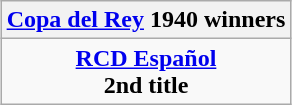<table class="wikitable" style="text-align: center; margin: 0 auto;">
<tr>
<th><a href='#'>Copa del Rey</a> 1940 winners</th>
</tr>
<tr>
<td><strong><a href='#'>RCD Español</a></strong><br><strong>2nd title</strong></td>
</tr>
</table>
